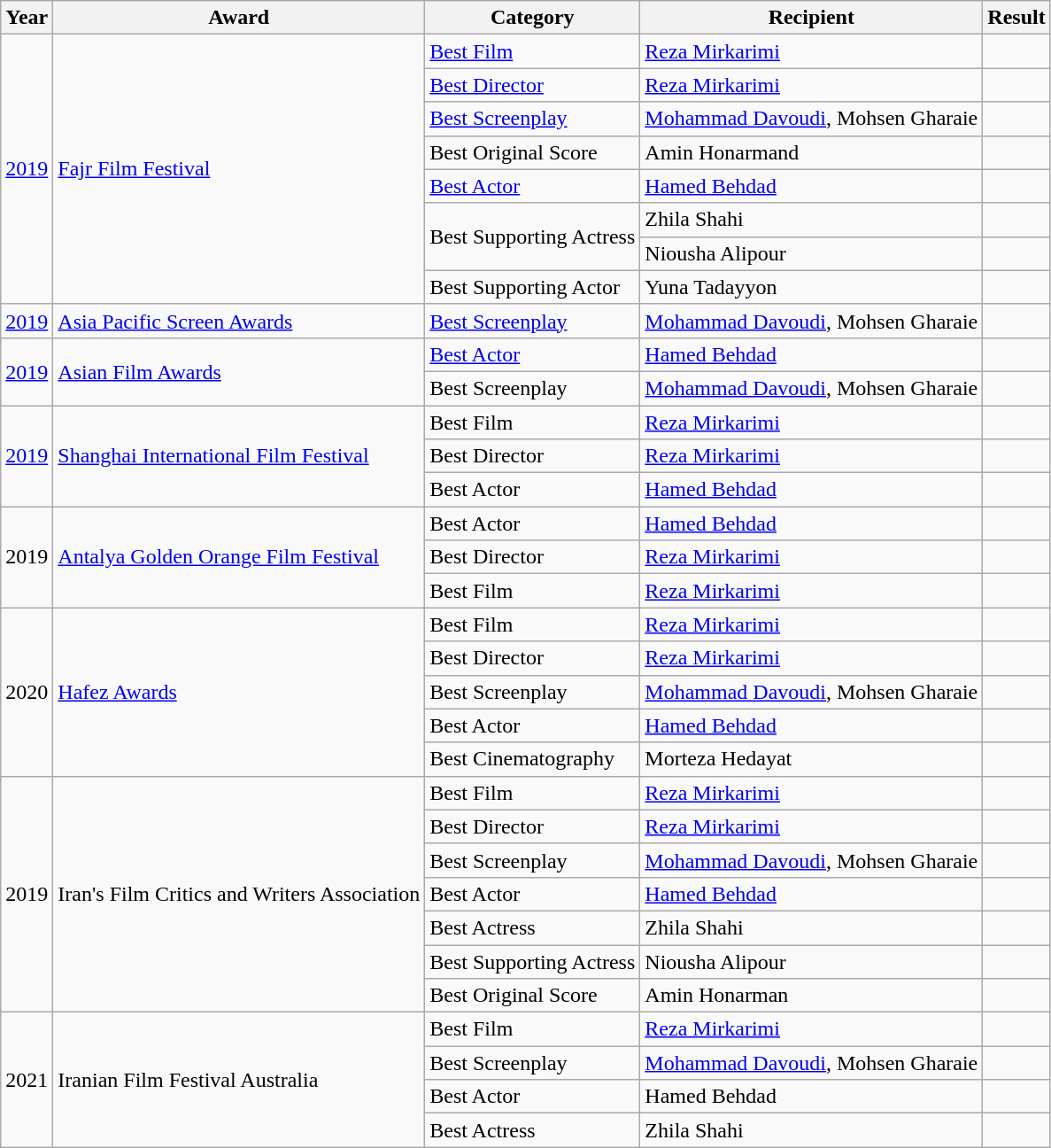<table class="wikitable sortable">
<tr>
<th>Year</th>
<th>Award</th>
<th>Category</th>
<th>Recipient</th>
<th>Result</th>
</tr>
<tr>
<td rowspan="8"><a href='#'>2019</a></td>
<td rowspan="8"><a href='#'>Fajr Film Festival</a></td>
<td><a href='#'>Best Film</a></td>
<td><a href='#'>Reza Mirkarimi</a></td>
<td></td>
</tr>
<tr>
<td><a href='#'>Best Director</a></td>
<td><a href='#'>Reza Mirkarimi</a></td>
<td></td>
</tr>
<tr>
<td><a href='#'>Best Screenplay</a></td>
<td><a href='#'>Mohammad Davoudi</a>, Mohsen Gharaie</td>
<td></td>
</tr>
<tr>
<td>Best Original Score</td>
<td>Amin Honarmand</td>
<td></td>
</tr>
<tr>
<td><a href='#'>Best Actor</a></td>
<td><a href='#'>Hamed Behdad</a></td>
<td></td>
</tr>
<tr>
<td rowspan="2">Best Supporting Actress</td>
<td>Zhila Shahi</td>
<td></td>
</tr>
<tr>
<td>Niousha Alipour</td>
<td></td>
</tr>
<tr>
<td>Best Supporting Actor</td>
<td>Yuna Tadayyon</td>
<td></td>
</tr>
<tr>
<td><a href='#'>2019</a></td>
<td><a href='#'>Asia Pacific Screen Awards</a></td>
<td><a href='#'>Best Screenplay</a></td>
<td><a href='#'>Mohammad Davoudi</a>, Mohsen Gharaie</td>
<td></td>
</tr>
<tr>
<td rowspan="2"><a href='#'>2019</a></td>
<td rowspan="2"><a href='#'>Asian Film Awards</a></td>
<td><a href='#'>Best Actor</a></td>
<td><a href='#'>Hamed Behdad</a></td>
<td></td>
</tr>
<tr>
<td>Best Screenplay</td>
<td><a href='#'>Mohammad Davoudi</a>, Mohsen Gharaie</td>
<td></td>
</tr>
<tr>
<td rowspan="3"><a href='#'>2019</a></td>
<td rowspan="3"><a href='#'>Shanghai International Film Festival</a></td>
<td>Best Film</td>
<td><a href='#'>Reza Mirkarimi</a></td>
<td></td>
</tr>
<tr>
<td>Best Director</td>
<td><a href='#'>Reza Mirkarimi</a></td>
<td></td>
</tr>
<tr>
<td>Best Actor</td>
<td><a href='#'>Hamed Behdad</a></td>
<td></td>
</tr>
<tr>
<td rowspan="3">2019</td>
<td rowspan="3"><a href='#'>Antalya Golden Orange Film Festival</a></td>
<td>Best Actor</td>
<td><a href='#'>Hamed Behdad</a></td>
<td></td>
</tr>
<tr>
<td>Best Director</td>
<td><a href='#'>Reza Mirkarimi</a></td>
<td></td>
</tr>
<tr>
<td>Best Film</td>
<td><a href='#'>Reza Mirkarimi</a></td>
<td></td>
</tr>
<tr>
<td rowspan="5">2020</td>
<td rowspan="5"><a href='#'>Hafez Awards</a></td>
<td>Best Film</td>
<td><a href='#'>Reza Mirkarimi</a></td>
<td></td>
</tr>
<tr>
<td>Best Director</td>
<td><a href='#'>Reza Mirkarimi</a></td>
<td></td>
</tr>
<tr>
<td>Best Screenplay</td>
<td><a href='#'>Mohammad Davoudi</a>, Mohsen Gharaie</td>
<td></td>
</tr>
<tr>
<td>Best Actor</td>
<td><a href='#'>Hamed Behdad</a></td>
<td></td>
</tr>
<tr>
<td>Best Cinematography</td>
<td>Morteza Hedayat</td>
<td></td>
</tr>
<tr>
<td rowspan="7">2019</td>
<td rowspan="7">Iran's Film Critics and Writers Association</td>
<td>Best Film</td>
<td><a href='#'>Reza Mirkarimi</a></td>
<td></td>
</tr>
<tr>
<td>Best Director</td>
<td><a href='#'>Reza Mirkarimi</a></td>
<td></td>
</tr>
<tr>
<td>Best Screenplay</td>
<td><a href='#'>Mohammad Davoudi</a>, Mohsen Gharaie</td>
<td></td>
</tr>
<tr>
<td>Best Actor</td>
<td><a href='#'>Hamed Behdad</a></td>
<td></td>
</tr>
<tr>
<td>Best Actress</td>
<td>Zhila Shahi</td>
<td></td>
</tr>
<tr>
<td>Best Supporting Actress</td>
<td>Niousha Alipour</td>
<td></td>
</tr>
<tr>
<td>Best Original Score</td>
<td>Amin Honarman</td>
<td></td>
</tr>
<tr>
<td rowspan="4">2021</td>
<td rowspan="4">Iranian Film Festival Australia</td>
<td>Best Film</td>
<td><a href='#'>Reza Mirkarimi</a></td>
<td></td>
</tr>
<tr>
<td>Best Screenplay</td>
<td><a href='#'>Mohammad Davoudi</a>, Mohsen Gharaie</td>
<td></td>
</tr>
<tr>
<td>Best Actor</td>
<td>Hamed Behdad</td>
<td></td>
</tr>
<tr>
<td>Best Actress</td>
<td>Zhila Shahi</td>
<td></td>
</tr>
</table>
